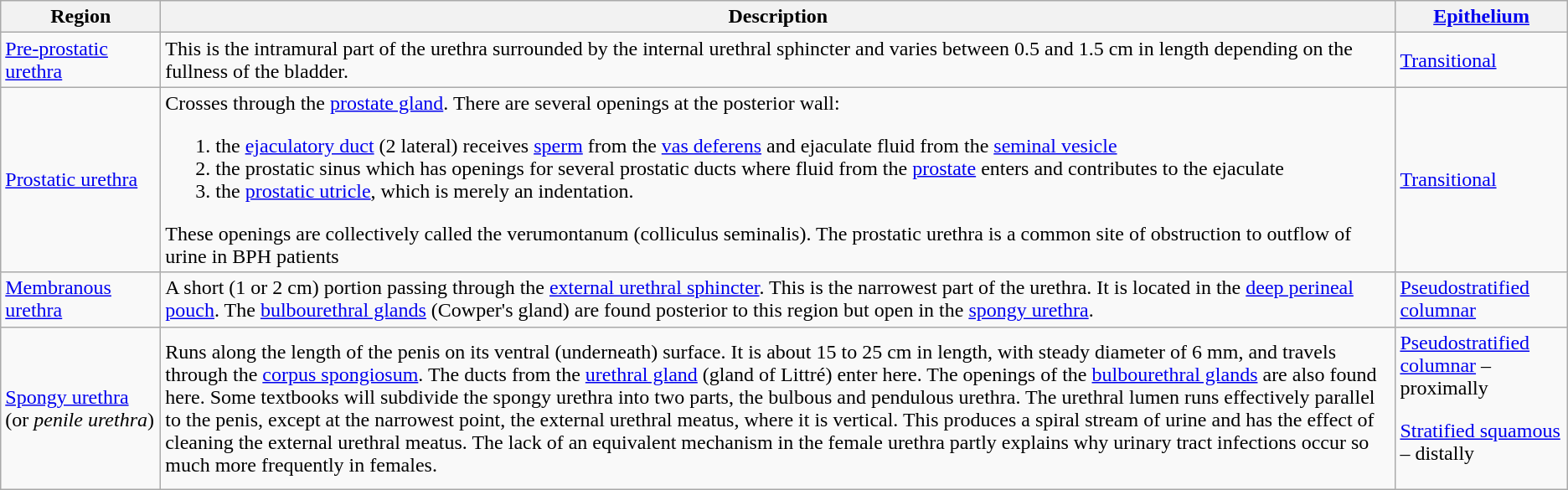<table class="wikitable">
<tr>
<th width=120>Region</th>
<th>Description</th>
<th><a href='#'>Epithelium</a></th>
</tr>
<tr>
<td><a href='#'>Pre-prostatic urethra</a></td>
<td>This is the intramural part of the urethra surrounded by the internal urethral sphincter and varies between 0.5 and 1.5 cm in length depending on the fullness of the bladder.</td>
<td><a href='#'>Transitional</a></td>
</tr>
<tr>
<td><a href='#'>Prostatic urethra</a></td>
<td>Crosses through the <a href='#'>prostate gland</a>. There are several openings at the posterior wall:<br><ol><li>the <a href='#'>ejaculatory duct</a> (2 lateral) receives <a href='#'>sperm</a> from the <a href='#'>vas deferens</a> and ejaculate fluid from the <a href='#'>seminal vesicle</a></li><li>the prostatic sinus which has openings for several prostatic ducts  where fluid from the <a href='#'>prostate</a> enters and contributes to the ejaculate</li><li>the <a href='#'>prostatic utricle</a>, which is merely an indentation.</li></ol>These openings are collectively called the verumontanum (colliculus seminalis).
The prostatic urethra is a common site of obstruction to outflow of urine in BPH patients</td>
<td><a href='#'>Transitional</a></td>
</tr>
<tr>
<td><a href='#'>Membranous urethra</a></td>
<td>A short (1 or 2 cm) portion passing through the <a href='#'>external urethral sphincter</a>. This is the narrowest part of the urethra. It is located in the <a href='#'>deep perineal pouch</a>. The <a href='#'>bulbourethral glands</a> (Cowper's gland) are found posterior to this region but open in the <a href='#'>spongy urethra</a>.</td>
<td><a href='#'>Pseudostratified columnar</a></td>
</tr>
<tr>
<td><a href='#'>Spongy urethra</a> (or <em>penile urethra</em>)</td>
<td>Runs along the length of the penis on its ventral (underneath) surface. It is about 15 to 25 cm in length, with steady diameter of 6 mm, and travels through the <a href='#'>corpus spongiosum</a>. The ducts from the <a href='#'>urethral gland</a> (gland of Littré) enter here. The openings of the <a href='#'>bulbourethral glands</a> are also found here. Some textbooks will subdivide the spongy urethra into two parts, the bulbous and pendulous urethra. The urethral lumen runs effectively parallel to the penis, except at the narrowest point, the external urethral meatus, where it is vertical. This produces a spiral stream of urine and has the effect of cleaning the external urethral meatus. The lack of an equivalent mechanism in the female urethra partly explains why urinary tract infections occur so much more frequently in females.</td>
<td><a href='#'>Pseudostratified columnar</a> – proximally<p><a href='#'>Stratified squamous</a> – distally</p></td>
</tr>
</table>
